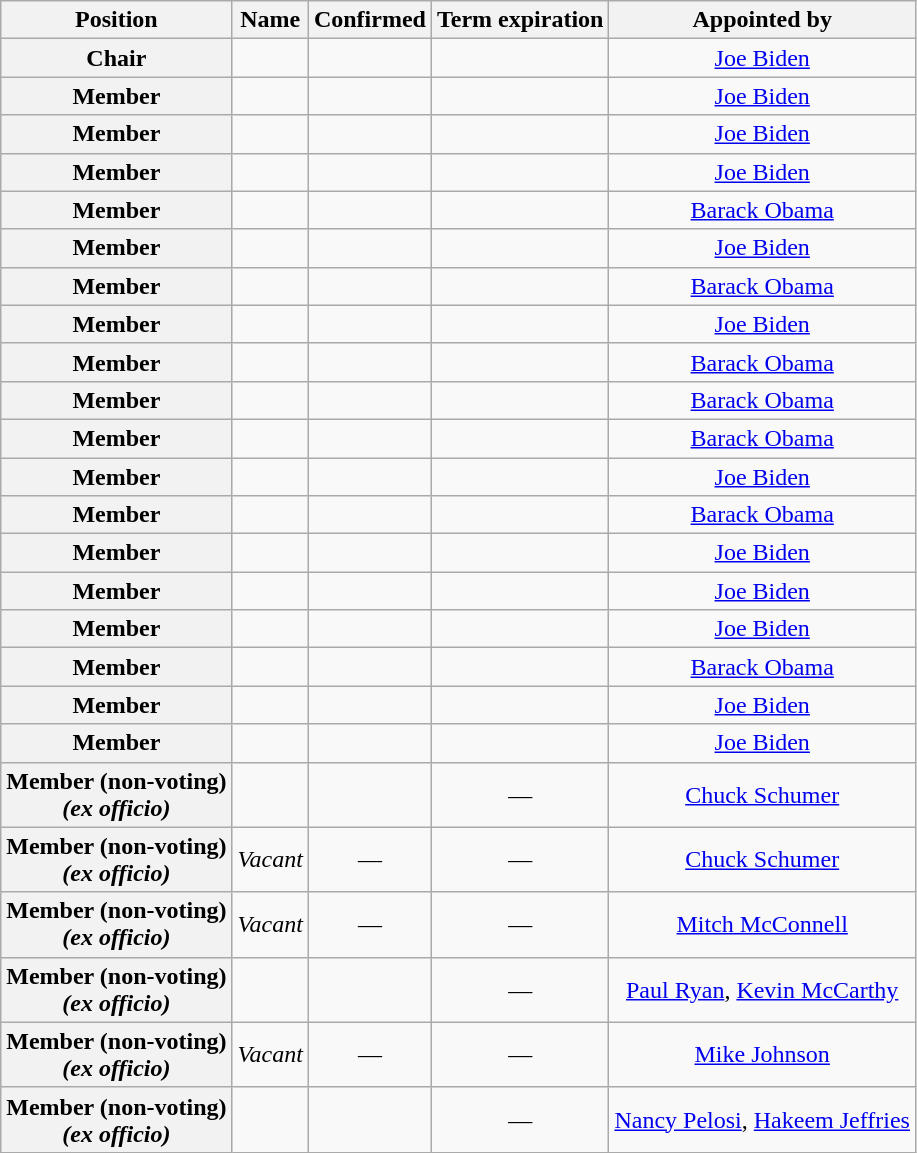<table class="wikitable sortable" style="text-align:center">
<tr>
<th>Position</th>
<th>Name</th>
<th>Confirmed</th>
<th>Term expiration</th>
<th>Appointed by</th>
</tr>
<tr>
<th>Chair</th>
<td></td>
<td></td>
<td></td>
<td><a href='#'>Joe Biden</a></td>
</tr>
<tr>
<th>Member</th>
<td></td>
<td></td>
<td></td>
<td><a href='#'>Joe Biden</a></td>
</tr>
<tr>
<th>Member</th>
<td></td>
<td></td>
<td></td>
<td><a href='#'>Joe Biden</a></td>
</tr>
<tr>
<th>Member</th>
<td></td>
<td></td>
<td></td>
<td><a href='#'>Joe Biden</a></td>
</tr>
<tr>
<th>Member</th>
<td></td>
<td></td>
<td></td>
<td><a href='#'>Barack Obama</a></td>
</tr>
<tr>
<th>Member</th>
<td></td>
<td></td>
<td></td>
<td><a href='#'>Joe Biden</a></td>
</tr>
<tr>
<th>Member</th>
<td></td>
<td></td>
<td></td>
<td><a href='#'>Barack Obama</a></td>
</tr>
<tr>
<th>Member</th>
<td></td>
<td></td>
<td></td>
<td><a href='#'>Joe Biden</a></td>
</tr>
<tr>
<th>Member</th>
<td></td>
<td></td>
<td></td>
<td><a href='#'>Barack Obama</a></td>
</tr>
<tr>
<th>Member</th>
<td></td>
<td></td>
<td></td>
<td><a href='#'>Barack Obama</a></td>
</tr>
<tr>
<th>Member</th>
<td></td>
<td></td>
<td></td>
<td><a href='#'>Barack Obama</a></td>
</tr>
<tr>
<th>Member</th>
<td></td>
<td></td>
<td></td>
<td><a href='#'>Joe Biden</a></td>
</tr>
<tr>
<th>Member</th>
<td></td>
<td></td>
<td></td>
<td><a href='#'>Barack Obama</a></td>
</tr>
<tr>
<th>Member</th>
<td></td>
<td></td>
<td></td>
<td><a href='#'>Joe Biden</a></td>
</tr>
<tr>
<th>Member</th>
<td></td>
<td></td>
<td></td>
<td><a href='#'>Joe Biden</a></td>
</tr>
<tr>
<th>Member</th>
<td></td>
<td></td>
<td></td>
<td><a href='#'>Joe Biden</a></td>
</tr>
<tr>
<th>Member</th>
<td></td>
<td></td>
<td></td>
<td><a href='#'>Barack Obama</a></td>
</tr>
<tr>
<th>Member</th>
<td></td>
<td></td>
<td></td>
<td><a href='#'>Joe Biden</a></td>
</tr>
<tr>
<th>Member</th>
<td></td>
<td></td>
<td></td>
<td><a href='#'>Joe Biden</a></td>
</tr>
<tr>
<th>Member (non-voting)<br><em>(ex officio)</em></th>
<td></td>
<td></td>
<td>—</td>
<td><a href='#'>Chuck Schumer</a></td>
</tr>
<tr>
<th>Member (non-voting)<br><em>(ex officio)</em></th>
<td><em>Vacant</em></td>
<td>—</td>
<td>—</td>
<td><a href='#'>Chuck Schumer</a></td>
</tr>
<tr>
<th>Member (non-voting)<br><em>(ex officio)</em></th>
<td><em>Vacant</em></td>
<td>—</td>
<td>—</td>
<td><a href='#'>Mitch McConnell</a></td>
</tr>
<tr>
<th>Member (non-voting)<br><em>(ex officio)</em></th>
<td></td>
<td></td>
<td>—</td>
<td><a href='#'>Paul Ryan</a>, <a href='#'>Kevin McCarthy</a></td>
</tr>
<tr>
<th>Member (non-voting)<br><em>(ex officio)</em></th>
<td><em>Vacant</em></td>
<td>—</td>
<td>—</td>
<td><a href='#'>Mike Johnson</a></td>
</tr>
<tr>
<th>Member (non-voting)<br><em>(ex officio)</em></th>
<td></td>
<td></td>
<td>—</td>
<td><a href='#'>Nancy Pelosi</a>, <a href='#'>Hakeem Jeffries</a></td>
</tr>
</table>
